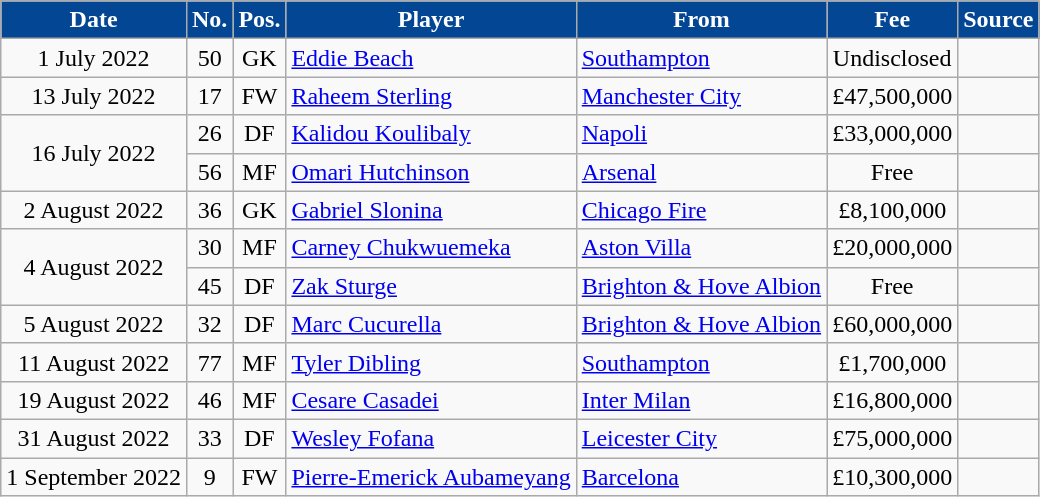<table class="wikitable plainrowheaders sortable" sortable" style="text-align:center">
<tr>
<th scope="col" style="background-color:#034694;color:#FFFFFF">Date</th>
<th scope="col" style="background-color:#034694;color:#FFFFFF">No.</th>
<th scope="col" style="background-color:#034694;color:#FFFFFF">Pos.</th>
<th scope="col" style="background-color:#034694;color:#FFFFFF">Player</th>
<th scope="col" style="background-color:#034694;color:#FFFFFF">From</th>
<th scope="col" style="background-color:#034694;color:#FFFFFF" data-sort-type="currency">Fee</th>
<th scope="col" class="unsortable" style="background-color:#034694;color:#FFFFFF">Source</th>
</tr>
<tr>
<td>1 July 2022</td>
<td>50</td>
<td>GK</td>
<td align=left> <a href='#'>Eddie Beach</a></td>
<td align=left> <a href='#'>Southampton</a></td>
<td>Undisclosed</td>
<td></td>
</tr>
<tr>
<td>13 July 2022</td>
<td>17</td>
<td>FW</td>
<td align=left> <a href='#'>Raheem Sterling</a></td>
<td align=left> <a href='#'>Manchester City</a></td>
<td>£47,500,000</td>
<td></td>
</tr>
<tr>
<td rowspan="2">16 July 2022</td>
<td>26</td>
<td>DF</td>
<td align=left> <a href='#'>Kalidou Koulibaly</a></td>
<td align=left> <a href='#'>Napoli</a></td>
<td>£33,000,000</td>
<td></td>
</tr>
<tr>
<td>56</td>
<td>MF</td>
<td align=left> <a href='#'>Omari Hutchinson</a></td>
<td align=left> <a href='#'>Arsenal</a></td>
<td>Free</td>
<td></td>
</tr>
<tr>
<td>2 August 2022</td>
<td>36</td>
<td>GK</td>
<td align=left> <a href='#'>Gabriel Slonina</a></td>
<td align=left> <a href='#'>Chicago Fire</a></td>
<td>£8,100,000</td>
<td></td>
</tr>
<tr>
<td rowspan="2">4 August 2022</td>
<td>30</td>
<td>MF</td>
<td align=left> <a href='#'>Carney Chukwuemeka</a></td>
<td align=left> <a href='#'>Aston Villa</a></td>
<td>£20,000,000</td>
<td></td>
</tr>
<tr>
<td>45</td>
<td>DF</td>
<td align=left> <a href='#'>Zak Sturge</a></td>
<td align=left> <a href='#'>Brighton & Hove Albion</a></td>
<td>Free</td>
<td></td>
</tr>
<tr>
<td>5 August 2022</td>
<td>32</td>
<td>DF</td>
<td align=left> <a href='#'>Marc Cucurella</a></td>
<td align=left> <a href='#'>Brighton & Hove Albion</a></td>
<td>£60,000,000</td>
<td></td>
</tr>
<tr>
<td>11 August 2022</td>
<td>77</td>
<td>MF</td>
<td align=left> <a href='#'>Tyler Dibling</a></td>
<td align=left> <a href='#'>Southampton</a></td>
<td>£1,700,000</td>
<td></td>
</tr>
<tr>
<td>19 August 2022</td>
<td>46</td>
<td>MF</td>
<td align=left> <a href='#'>Cesare Casadei</a></td>
<td align=left> <a href='#'>Inter Milan</a></td>
<td>£16,800,000</td>
<td></td>
</tr>
<tr>
<td>31 August 2022</td>
<td>33</td>
<td>DF</td>
<td align=left> <a href='#'>Wesley Fofana</a></td>
<td align=left> <a href='#'>Leicester City</a></td>
<td>£75,000,000</td>
<td></td>
</tr>
<tr>
<td>1 September 2022</td>
<td>9</td>
<td>FW</td>
<td align=left> <a href='#'>Pierre-Emerick Aubameyang</a></td>
<td align=left> <a href='#'>Barcelona</a></td>
<td>£10,300,000</td>
<td></td>
</tr>
</table>
